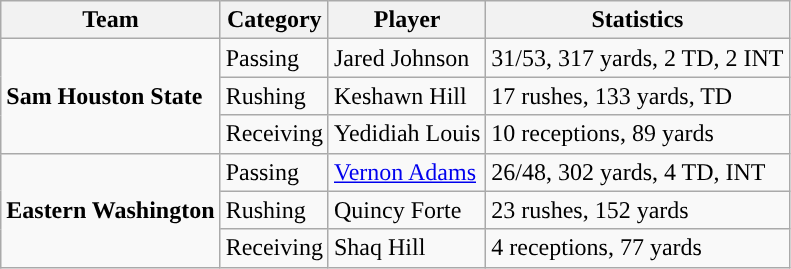<table class="wikitable" style="float: left;">
<tr>
<th>Team</th>
<th>Category</th>
<th>Player</th>
<th>Statistics</th>
</tr>
<tr>
<td rowspan=3><strong>Sam Houston State</strong></td>
<td>Passing</td>
<td>Jared Johnson</td>
<td>31/53, 317 yards, 2 TD, 2 INT</td>
</tr>
<tr>
<td>Rushing</td>
<td>Keshawn Hill</td>
<td>17 rushes, 133 yards, TD</td>
</tr>
<tr>
<td>Receiving</td>
<td>Yedidiah Louis</td>
<td>10 receptions, 89 yards</td>
</tr>
<tr>
<td rowspan=3><strong>Eastern Washington</strong></td>
<td>Passing</td>
<td><a href='#'>Vernon Adams</a></td>
<td>26/48, 302 yards, 4 TD, INT</td>
</tr>
<tr>
<td>Rushing</td>
<td>Quincy Forte</td>
<td>23 rushes, 152 yards</td>
</tr>
<tr>
<td>Receiving</td>
<td>Shaq Hill</td>
<td>4 receptions, 77 yards</td>
</tr>
</table>
